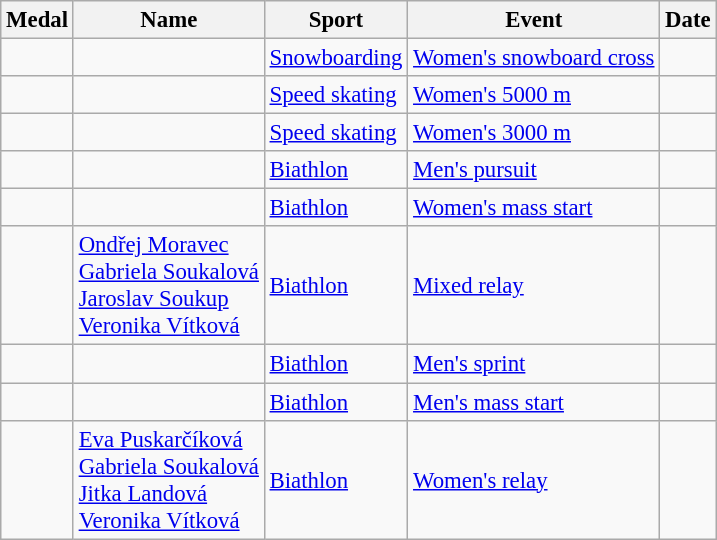<table class="wikitable sortable" style="font-size:95%">
<tr>
<th>Medal</th>
<th>Name</th>
<th>Sport</th>
<th>Event</th>
<th>Date</th>
</tr>
<tr>
<td></td>
<td></td>
<td><a href='#'>Snowboarding</a></td>
<td><a href='#'>Women's snowboard cross</a></td>
<td></td>
</tr>
<tr>
<td></td>
<td></td>
<td><a href='#'>Speed skating</a></td>
<td><a href='#'>Women's 5000 m</a></td>
<td></td>
</tr>
<tr>
<td></td>
<td></td>
<td><a href='#'>Speed skating</a></td>
<td><a href='#'>Women's 3000 m</a></td>
<td></td>
</tr>
<tr>
<td></td>
<td></td>
<td><a href='#'>Biathlon</a></td>
<td><a href='#'>Men's pursuit</a></td>
<td></td>
</tr>
<tr>
<td></td>
<td></td>
<td><a href='#'>Biathlon</a></td>
<td><a href='#'>Women's mass start</a></td>
<td></td>
</tr>
<tr>
<td></td>
<td><a href='#'>Ondřej Moravec</a><br><a href='#'>Gabriela Soukalová</a><br><a href='#'>Jaroslav Soukup</a><br><a href='#'>Veronika Vítková</a></td>
<td><a href='#'>Biathlon</a></td>
<td><a href='#'>Mixed relay</a></td>
<td></td>
</tr>
<tr>
<td></td>
<td></td>
<td><a href='#'>Biathlon</a></td>
<td><a href='#'>Men's sprint</a></td>
<td></td>
</tr>
<tr>
<td></td>
<td></td>
<td><a href='#'>Biathlon</a></td>
<td><a href='#'>Men's mass start</a></td>
<td></td>
</tr>
<tr>
<td></td>
<td><a href='#'>Eva Puskarčíková</a><br><a href='#'>Gabriela Soukalová</a><br><a href='#'>Jitka Landová</a><br><a href='#'>Veronika Vítková</a></td>
<td><a href='#'>Biathlon</a></td>
<td><a href='#'>Women's relay</a></td>
<td></td>
</tr>
</table>
